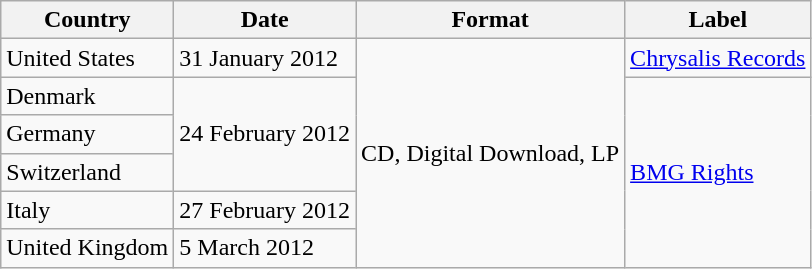<table class="wikitable">
<tr>
<th>Country</th>
<th>Date</th>
<th>Format</th>
<th>Label</th>
</tr>
<tr>
<td>United States</td>
<td rowspan="1">31 January 2012</td>
<td rowspan="6">CD, Digital Download, LP</td>
<td rowspan="1"><a href='#'>Chrysalis Records</a></td>
</tr>
<tr>
<td>Denmark</td>
<td rowspan="3">24 February 2012</td>
<td rowspan="5"><a href='#'>BMG Rights</a></td>
</tr>
<tr>
<td>Germany</td>
</tr>
<tr>
<td>Switzerland</td>
</tr>
<tr>
<td>Italy</td>
<td rowspan="1">27 February 2012</td>
</tr>
<tr>
<td>United Kingdom</td>
<td rowspan="1">5 March 2012</td>
</tr>
</table>
